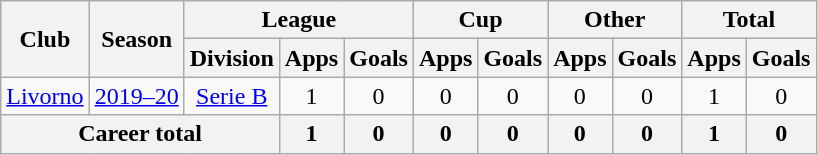<table class="wikitable" style="text-align: center">
<tr>
<th rowspan="2">Club</th>
<th rowspan="2">Season</th>
<th colspan="3">League</th>
<th colspan="2">Cup</th>
<th colspan="2">Other</th>
<th colspan="2">Total</th>
</tr>
<tr>
<th>Division</th>
<th>Apps</th>
<th>Goals</th>
<th>Apps</th>
<th>Goals</th>
<th>Apps</th>
<th>Goals</th>
<th>Apps</th>
<th>Goals</th>
</tr>
<tr>
<td><a href='#'>Livorno</a></td>
<td><a href='#'>2019–20</a></td>
<td><a href='#'>Serie B</a></td>
<td>1</td>
<td>0</td>
<td>0</td>
<td>0</td>
<td>0</td>
<td>0</td>
<td>1</td>
<td>0</td>
</tr>
<tr>
<th colspan="3">Career total</th>
<th>1</th>
<th>0</th>
<th>0</th>
<th>0</th>
<th>0</th>
<th>0</th>
<th>1</th>
<th>0</th>
</tr>
</table>
